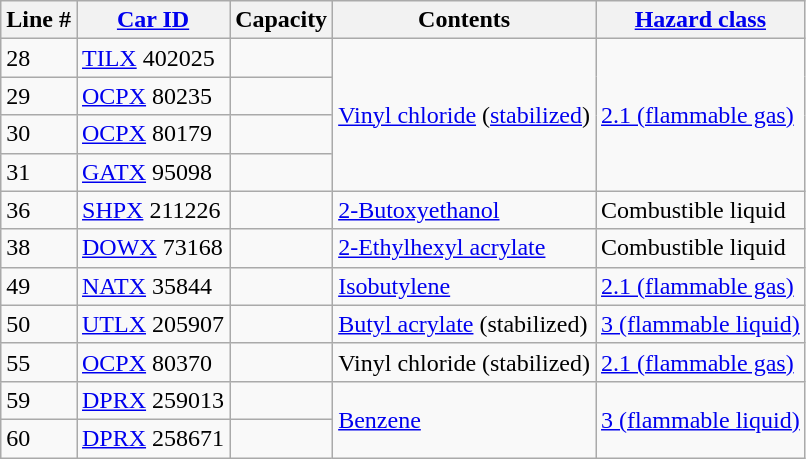<table class="wikitable sortable">
<tr>
<th>Line #</th>
<th><a href='#'>Car ID</a></th>
<th>Capacity</th>
<th>Contents</th>
<th><a href='#'>Hazard class</a></th>
</tr>
<tr>
<td>28</td>
<td><a href='#'>TILX</a> 402025</td>
<td></td>
<td rowspan="4"><a href='#'>Vinyl chloride</a> (<a href='#'>stabilized</a>)</td>
<td rowspan="4"><a href='#'>2.1 (flammable gas)</a></td>
</tr>
<tr>
<td>29</td>
<td><a href='#'>OCPX</a> 80235</td>
<td></td>
</tr>
<tr>
<td>30</td>
<td><a href='#'>OCPX</a> 80179</td>
<td></td>
</tr>
<tr>
<td>31</td>
<td><a href='#'>GATX</a> 95098</td>
<td></td>
</tr>
<tr>
<td>36</td>
<td><a href='#'>SHPX</a> 211226</td>
<td></td>
<td><a href='#'>2-Butoxyethanol</a></td>
<td>Combustible liquid</td>
</tr>
<tr>
<td>38</td>
<td><a href='#'>DOWX</a> 73168</td>
<td></td>
<td><a href='#'>2-Ethylhexyl acrylate</a></td>
<td>Combustible liquid</td>
</tr>
<tr>
<td>49</td>
<td><a href='#'>NATX</a> 35844</td>
<td></td>
<td><a href='#'>Isobutylene</a></td>
<td><a href='#'>2.1 (flammable gas)</a></td>
</tr>
<tr>
<td>50</td>
<td><a href='#'>UTLX</a> 205907</td>
<td></td>
<td><a href='#'>Butyl acrylate</a> (stabilized)</td>
<td><a href='#'>3 (flammable liquid)</a></td>
</tr>
<tr>
<td>55</td>
<td><a href='#'>OCPX</a> 80370</td>
<td></td>
<td>Vinyl chloride (stabilized)</td>
<td><a href='#'>2.1 (flammable gas)</a></td>
</tr>
<tr>
<td>59</td>
<td><a href='#'>DPRX</a> 259013</td>
<td></td>
<td rowspan="2"><a href='#'>Benzene</a></td>
<td rowspan="2"><a href='#'>3 (flammable liquid)</a></td>
</tr>
<tr>
<td>60</td>
<td><a href='#'>DPRX</a> 258671</td>
<td></td>
</tr>
</table>
